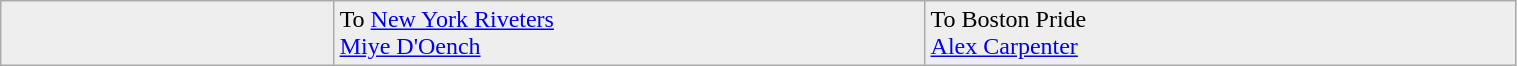<table class="wikitable" style="border:1px solid #999999; width:80%;">
<tr bgcolor="eeeeee">
<td style="width:22%;"></td>
<td style="width:39%;" valign="top">To <a href='#'>New York Riveters</a><br><a href='#'>Miye D'Oench</a></td>
<td style="width:39%;" valign="top">To Boston Pride<br><a href='#'>Alex Carpenter</a></td>
</tr>
</table>
